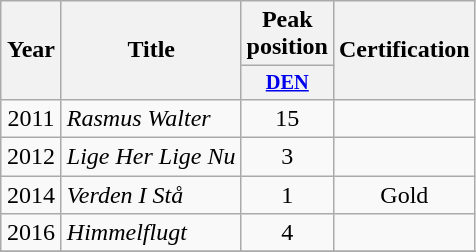<table class="wikitable">
<tr>
<th width="33" rowspan="2" style="text-align:center;">Year</th>
<th rowspan="2">Title</th>
<th colspan="1">Peak <br>position</th>
<th rowspan="2">Certification</th>
</tr>
<tr>
<th scope="col" style="width:3em;font-size:85%;"><a href='#'>DEN</a><br></th>
</tr>
<tr>
<td align="center">2011</td>
<td><em>Rasmus Walter</em></td>
<td align="center">15</td>
<td align="center"></td>
</tr>
<tr>
<td align="center">2012</td>
<td><em>Lige Her Lige Nu</em></td>
<td align="center">3</td>
<td align="center"></td>
</tr>
<tr>
<td align="center">2014</td>
<td><em>Verden I Stå</em></td>
<td align="center">1</td>
<td align="center">Gold</td>
</tr>
<tr>
<td align="center">2016</td>
<td><em>Himmelflugt</em></td>
<td align="center">4<br></td>
<td align="center"></td>
</tr>
<tr>
</tr>
</table>
